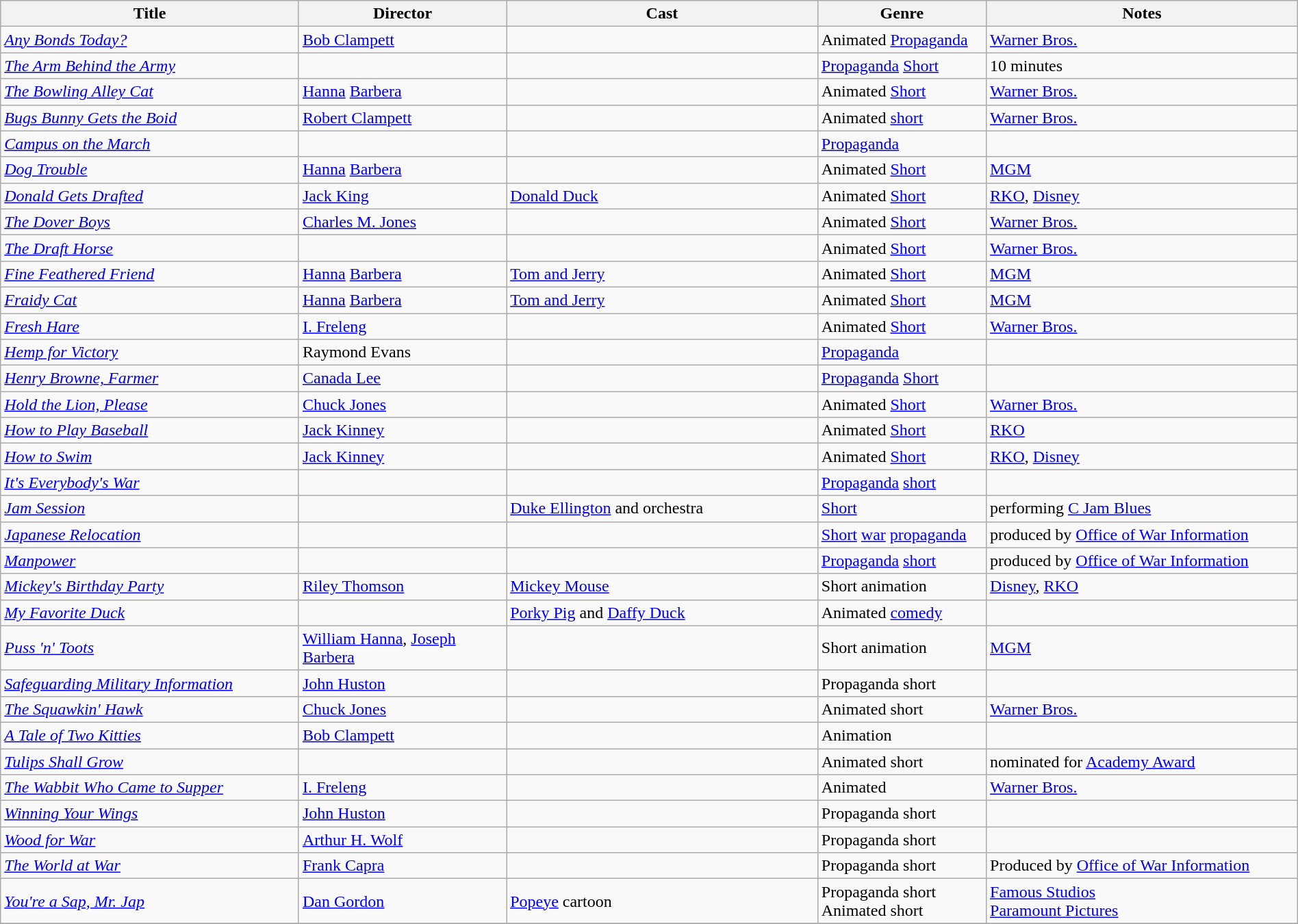<table class="wikitable" style="width:100%;">
<tr>
<th style="width:23%;">Title</th>
<th style="width:16%;">Director</th>
<th style="width:24%;">Cast</th>
<th style="width:13%;">Genre</th>
<th style="width:24%;">Notes</th>
</tr>
<tr>
<td><em><a href='#'>Any Bonds Today?</a></em></td>
<td><a href='#'>Bob Clampett</a></td>
<td></td>
<td>Animated <a href='#'>Propaganda</a></td>
<td><a href='#'>Warner Bros.</a></td>
</tr>
<tr>
<td><em><a href='#'>The Arm Behind the Army</a></em></td>
<td></td>
<td></td>
<td><a href='#'>Propaganda</a> <a href='#'>Short</a></td>
<td>10 minutes</td>
</tr>
<tr>
<td><em><a href='#'>The Bowling Alley Cat</a></em></td>
<td><a href='#'>Hanna</a> <a href='#'>Barbera</a></td>
<td></td>
<td>Animated <a href='#'>Short</a></td>
<td><a href='#'>Warner Bros.</a></td>
</tr>
<tr>
<td><em><a href='#'>Bugs Bunny Gets the Boid</a></em></td>
<td><a href='#'>Robert Clampett</a></td>
<td></td>
<td>Animated <a href='#'>short</a></td>
<td><a href='#'>Warner Bros.</a></td>
</tr>
<tr>
<td><em><a href='#'>Campus on the March</a></em></td>
<td></td>
<td></td>
<td><a href='#'>Propaganda</a></td>
<td></td>
</tr>
<tr>
<td><em><a href='#'>Dog Trouble</a></em></td>
<td><a href='#'>Hanna</a> <a href='#'>Barbera</a></td>
<td></td>
<td>Animated <a href='#'>Short</a></td>
<td><a href='#'>MGM</a></td>
</tr>
<tr>
<td><em><a href='#'>Donald Gets Drafted</a></em></td>
<td><a href='#'>Jack King</a></td>
<td><a href='#'>Donald Duck</a></td>
<td>Animated <a href='#'>Short</a></td>
<td><a href='#'>RKO</a>, <a href='#'>Disney</a></td>
</tr>
<tr>
<td><em><a href='#'>The Dover Boys</a></em></td>
<td><a href='#'>Charles M. Jones</a></td>
<td></td>
<td>Animated <a href='#'>Short</a></td>
<td><a href='#'>Warner Bros.</a></td>
</tr>
<tr>
<td><em><a href='#'>The Draft Horse</a></em></td>
<td></td>
<td></td>
<td>Animated <a href='#'>Short</a></td>
<td><a href='#'>Warner Bros.</a></td>
</tr>
<tr>
<td><em><a href='#'>Fine Feathered Friend</a></em></td>
<td><a href='#'>Hanna</a> <a href='#'>Barbera</a></td>
<td><a href='#'>Tom and Jerry</a></td>
<td>Animated <a href='#'>Short</a></td>
<td><a href='#'>MGM</a></td>
</tr>
<tr>
<td><em><a href='#'>Fraidy Cat</a></em></td>
<td><a href='#'>Hanna</a> <a href='#'>Barbera</a></td>
<td><a href='#'>Tom and Jerry</a></td>
<td>Animated <a href='#'>Short</a></td>
<td><a href='#'>MGM</a></td>
</tr>
<tr>
<td><em><a href='#'>Fresh Hare</a></em></td>
<td><a href='#'>I. Freleng</a></td>
<td></td>
<td>Animated <a href='#'>Short</a></td>
<td><a href='#'>Warner Bros.</a></td>
</tr>
<tr>
<td><em><a href='#'>Hemp for Victory</a></em></td>
<td>Raymond Evans</td>
<td></td>
<td><a href='#'>Propaganda</a></td>
<td></td>
</tr>
<tr>
<td><em><a href='#'>Henry Browne, Farmer</a></em></td>
<td><a href='#'>Canada Lee</a></td>
<td></td>
<td><a href='#'>Propaganda</a> <a href='#'>Short</a></td>
<td></td>
</tr>
<tr>
<td><em><a href='#'>Hold the Lion, Please</a></em></td>
<td><a href='#'>Chuck Jones</a></td>
<td></td>
<td>Animated <a href='#'>Short</a></td>
<td><a href='#'>Warner Bros.</a></td>
</tr>
<tr>
<td><em><a href='#'>How to Play Baseball</a></em></td>
<td><a href='#'>Jack Kinney</a></td>
<td></td>
<td>Animated <a href='#'>Short</a></td>
<td><a href='#'>RKO</a></td>
</tr>
<tr>
<td><em><a href='#'>How to Swim</a></em></td>
<td><a href='#'>Jack Kinney</a></td>
<td></td>
<td>Animated <a href='#'>Short</a></td>
<td><a href='#'>RKO</a>, <a href='#'>Disney</a></td>
</tr>
<tr>
<td><em><a href='#'>It's Everybody's War</a></em></td>
<td></td>
<td></td>
<td><a href='#'>Propaganda</a> <a href='#'>short</a></td>
<td></td>
</tr>
<tr>
<td><em><a href='#'>Jam Session</a></em></td>
<td></td>
<td><a href='#'>Duke Ellington</a> and orchestra</td>
<td><a href='#'>Short</a></td>
<td>performing <a href='#'>C Jam Blues</a></td>
</tr>
<tr>
<td><em><a href='#'>Japanese Relocation</a></em></td>
<td></td>
<td></td>
<td><a href='#'>Short</a> <a href='#'>war</a> <a href='#'>propaganda</a></td>
<td>produced by <a href='#'>Office of War Information</a></td>
</tr>
<tr>
<td><em><a href='#'>Manpower</a></em></td>
<td></td>
<td></td>
<td><a href='#'>Propaganda</a> <a href='#'>short</a></td>
<td>produced by <a href='#'>Office of War Information</a></td>
</tr>
<tr>
<td><em><a href='#'>Mickey's Birthday Party</a></em></td>
<td><a href='#'>Riley Thomson</a></td>
<td><a href='#'>Mickey Mouse</a></td>
<td>Short animation</td>
<td><a href='#'>Disney</a>, <a href='#'>RKO</a></td>
</tr>
<tr>
<td><em><a href='#'>My Favorite Duck</a></em></td>
<td></td>
<td><a href='#'>Porky Pig</a> and <a href='#'>Daffy Duck</a></td>
<td>Animated <a href='#'>comedy</a></td>
<td></td>
</tr>
<tr>
<td><em><a href='#'>Puss 'n' Toots</a></em></td>
<td><a href='#'>William Hanna</a>, <a href='#'>Joseph Barbera</a></td>
<td></td>
<td>Short animation</td>
<td><a href='#'>MGM</a></td>
</tr>
<tr>
<td><em><a href='#'>Safeguarding Military Information</a></em></td>
<td><a href='#'>John Huston</a></td>
<td></td>
<td>Propaganda short</td>
<td></td>
</tr>
<tr>
<td><em><a href='#'>The Squawkin' Hawk</a></em></td>
<td><a href='#'>Chuck Jones</a></td>
<td></td>
<td>Animated short</td>
<td><a href='#'>Warner Bros.</a></td>
</tr>
<tr>
<td><em><a href='#'>A Tale of Two Kitties</a></em></td>
<td><a href='#'>Bob Clampett</a></td>
<td></td>
<td>Animation</td>
<td></td>
</tr>
<tr>
<td><em><a href='#'>Tulips Shall Grow</a></em></td>
<td></td>
<td></td>
<td>Animated short</td>
<td>nominated for <a href='#'>Academy Award</a></td>
</tr>
<tr>
<td><em><a href='#'>The Wabbit Who Came to Supper</a></em></td>
<td><a href='#'>I. Freleng</a></td>
<td></td>
<td>Animated</td>
<td><a href='#'>Warner Bros.</a></td>
</tr>
<tr>
<td><em><a href='#'>Winning Your Wings</a></em></td>
<td><a href='#'>John Huston</a></td>
<td></td>
<td>Propaganda short</td>
<td></td>
</tr>
<tr>
<td><em><a href='#'>Wood for War</a></em></td>
<td><a href='#'>Arthur H. Wolf</a></td>
<td></td>
<td>Propaganda short</td>
<td></td>
</tr>
<tr>
<td><em><a href='#'>The World at War</a></em></td>
<td><a href='#'>Frank Capra</a></td>
<td></td>
<td>Propaganda short</td>
<td>Produced by <a href='#'>Office of War Information</a></td>
</tr>
<tr>
<td><em><a href='#'>You're a Sap, Mr. Jap</a></em></td>
<td><a href='#'>Dan Gordon</a></td>
<td><a href='#'>Popeye</a> cartoon</td>
<td>Propaganda short<br>Animated short</td>
<td><a href='#'>Famous Studios</a><br><a href='#'>Paramount Pictures</a></td>
</tr>
<tr>
</tr>
</table>
